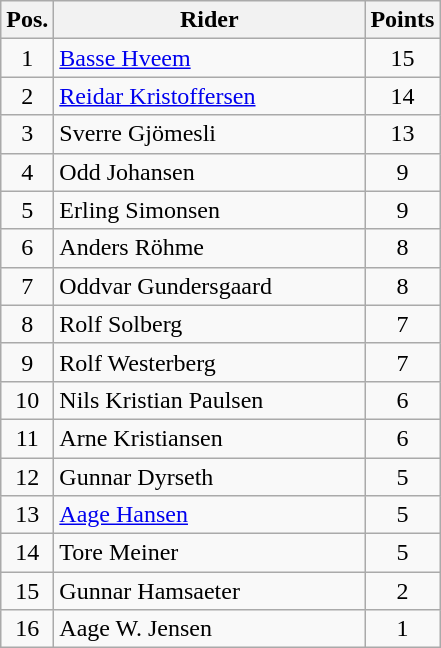<table class=wikitable>
<tr>
<th width=25px>Pos.</th>
<th width=200px>Rider</th>
<th width=40px>Points</th>
</tr>
<tr align=center >
<td>1</td>
<td align=left><a href='#'>Basse Hveem</a></td>
<td>15</td>
</tr>
<tr align=center >
<td>2</td>
<td align=left><a href='#'>Reidar Kristoffersen</a></td>
<td>14</td>
</tr>
<tr align=center>
<td>3</td>
<td align=left>Sverre Gjömesli</td>
<td>13</td>
</tr>
<tr align=center>
<td>4</td>
<td align=left>Odd Johansen</td>
<td>9</td>
</tr>
<tr align=center>
<td>5</td>
<td align=left>Erling Simonsen</td>
<td>9</td>
</tr>
<tr align=center>
<td>6</td>
<td align=left>Anders Röhme</td>
<td>8</td>
</tr>
<tr align=center>
<td>7</td>
<td align=left>Oddvar Gundersgaard</td>
<td>8</td>
</tr>
<tr align=center>
<td>8</td>
<td align=left>Rolf Solberg</td>
<td>7</td>
</tr>
<tr align=center>
<td>9</td>
<td align=left>Rolf Westerberg</td>
<td>7</td>
</tr>
<tr align=center>
<td>10</td>
<td align=left>Nils Kristian Paulsen</td>
<td>6</td>
</tr>
<tr align=center>
<td>11</td>
<td align=left>Arne Kristiansen</td>
<td>6</td>
</tr>
<tr align=center>
<td>12</td>
<td align=left>Gunnar Dyrseth</td>
<td>5</td>
</tr>
<tr align=center>
<td>13</td>
<td align=left><a href='#'>Aage Hansen</a></td>
<td>5</td>
</tr>
<tr align=center>
<td>14</td>
<td align=left>Tore Meiner</td>
<td>5</td>
</tr>
<tr align=center>
<td>15</td>
<td align=left>Gunnar Hamsaeter</td>
<td>2</td>
</tr>
<tr align=center>
<td>16</td>
<td align=left>Aage W. Jensen</td>
<td>1</td>
</tr>
</table>
